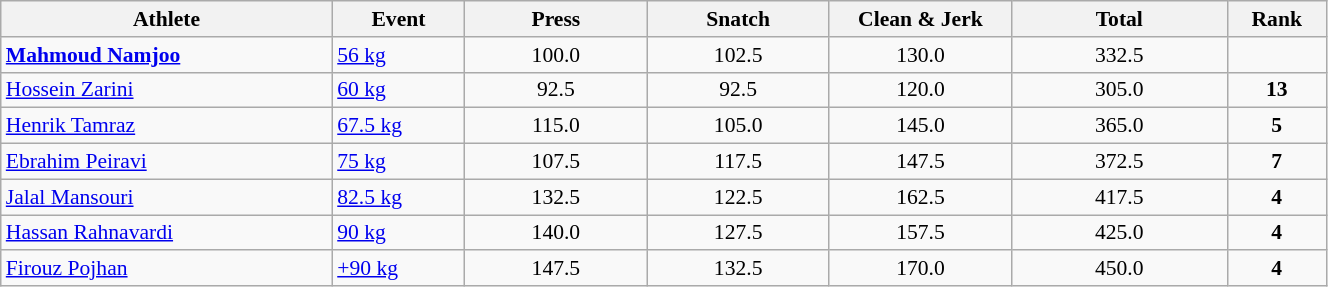<table class="wikitable" width="70%" style="text-align:center; font-size:90%">
<tr>
<th width="20%">Athlete</th>
<th width="8%">Event</th>
<th width="11%">Press</th>
<th width="11%">Snatch</th>
<th width="11%">Clean & Jerk</th>
<th width="13%">Total</th>
<th width="6%">Rank</th>
</tr>
<tr>
<td align="left"><strong><a href='#'>Mahmoud Namjoo</a></strong></td>
<td align="left"><a href='#'>56 kg</a></td>
<td>100.0</td>
<td>102.5</td>
<td>130.0</td>
<td>332.5</td>
<td></td>
</tr>
<tr>
<td align="left"><a href='#'>Hossein Zarini</a></td>
<td align="left"><a href='#'>60 kg</a></td>
<td>92.5</td>
<td>92.5</td>
<td>120.0</td>
<td>305.0</td>
<td><strong>13</strong></td>
</tr>
<tr>
<td align="left"><a href='#'>Henrik Tamraz</a></td>
<td align="left"><a href='#'>67.5 kg</a></td>
<td>115.0</td>
<td>105.0</td>
<td>145.0</td>
<td>365.0</td>
<td><strong>5</strong></td>
</tr>
<tr>
<td align="left"><a href='#'>Ebrahim Peiravi</a></td>
<td align="left"><a href='#'>75 kg</a></td>
<td>107.5</td>
<td>117.5</td>
<td>147.5</td>
<td>372.5</td>
<td><strong>7</strong></td>
</tr>
<tr>
<td align="left"><a href='#'>Jalal Mansouri</a></td>
<td align="left"><a href='#'>82.5 kg</a></td>
<td>132.5</td>
<td>122.5</td>
<td>162.5</td>
<td>417.5</td>
<td><strong>4</strong></td>
</tr>
<tr>
<td align="left"><a href='#'>Hassan Rahnavardi</a></td>
<td align="left"><a href='#'>90 kg</a></td>
<td>140.0</td>
<td>127.5</td>
<td>157.5</td>
<td>425.0</td>
<td><strong>4</strong></td>
</tr>
<tr>
<td align="left"><a href='#'>Firouz Pojhan</a></td>
<td align="left"><a href='#'>+90 kg</a></td>
<td>147.5</td>
<td>132.5</td>
<td>170.0</td>
<td>450.0</td>
<td><strong>4</strong></td>
</tr>
</table>
